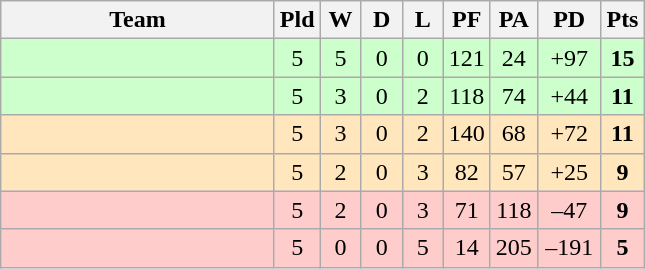<table class="wikitable" style="text-align:center;">
<tr>
<th width=175>Team</th>
<th width=20 abbr="Played">Pld</th>
<th width=20 abbr="Won">W</th>
<th width=20 abbr="Drawn">D</th>
<th width=20 abbr="Lost">L</th>
<th width=20 abbr="Points for">PF</th>
<th width=20 abbr="Points against">PA</th>
<th width=35 abbr="Points difference">PD</th>
<th width=20 abbr="Points">Pts</th>
</tr>
<tr style="background:#ccffcc">
<td align=left></td>
<td>5</td>
<td>5</td>
<td>0</td>
<td>0</td>
<td>121</td>
<td>24</td>
<td>+97</td>
<td><strong>15</strong></td>
</tr>
<tr style="background:#ccffcc">
<td align=left></td>
<td>5</td>
<td>3</td>
<td>0</td>
<td>2</td>
<td>118</td>
<td>74</td>
<td>+44</td>
<td><strong>11</strong></td>
</tr>
<tr style="background:#ffe6bd">
<td align=left></td>
<td>5</td>
<td>3</td>
<td>0</td>
<td>2</td>
<td>140</td>
<td>68</td>
<td>+72</td>
<td><strong>11</strong></td>
</tr>
<tr style="background:#ffe6bd">
<td align=left></td>
<td>5</td>
<td>2</td>
<td>0</td>
<td>3</td>
<td>82</td>
<td>57</td>
<td>+25</td>
<td><strong>9</strong></td>
</tr>
<tr style="background:#fcc">
<td align=left></td>
<td>5</td>
<td>2</td>
<td>0</td>
<td>3</td>
<td>71</td>
<td>118</td>
<td>–47</td>
<td><strong>9</strong></td>
</tr>
<tr style="background:#fcc">
<td align=left></td>
<td>5</td>
<td>0</td>
<td>0</td>
<td>5</td>
<td>14</td>
<td>205</td>
<td>–191</td>
<td><strong>5</strong></td>
</tr>
</table>
